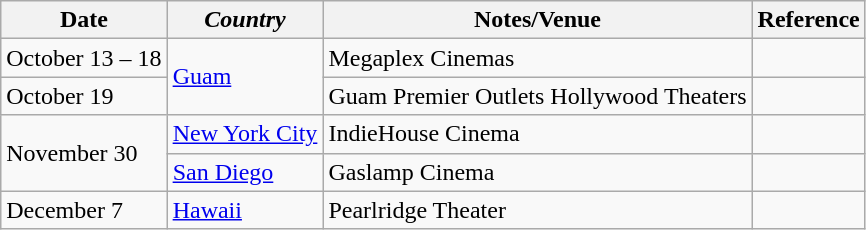<table class="wikitable">
<tr>
<th>Date</th>
<th><em>Country</em></th>
<th>Notes/Venue</th>
<th>Reference</th>
</tr>
<tr>
<td>October 13 – 18</td>
<td rowspan="2"><a href='#'>Guam</a></td>
<td>Megaplex Cinemas</td>
<td></td>
</tr>
<tr>
<td>October 19</td>
<td>Guam Premier Outlets Hollywood Theaters</td>
<td></td>
</tr>
<tr>
<td rowspan="2">November 30</td>
<td><a href='#'>New York City</a></td>
<td>IndieHouse Cinema</td>
<td></td>
</tr>
<tr>
<td><a href='#'>San Diego</a></td>
<td>Gaslamp Cinema</td>
<td></td>
</tr>
<tr>
<td>December 7</td>
<td><a href='#'>Hawaii</a></td>
<td>Pearlridge Theater</td>
<td></td>
</tr>
</table>
